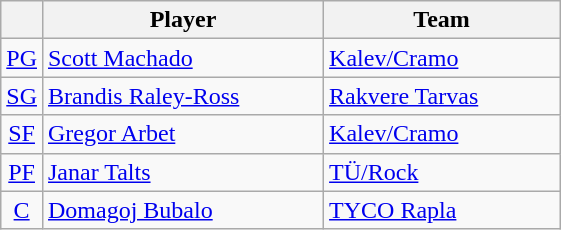<table class="wikitable">
<tr>
<th align="center"></th>
<th width=180>Player</th>
<th width=150>Team</th>
</tr>
<tr>
<td align="center"><a href='#'>PG</a></td>
<td align="left"> <a href='#'>Scott Machado</a></td>
<td align="left"><a href='#'>Kalev/Cramo</a></td>
</tr>
<tr>
<td align="center"><a href='#'>SG</a></td>
<td align="left"> <a href='#'>Brandis Raley-Ross</a></td>
<td align="left"><a href='#'>Rakvere Tarvas</a></td>
</tr>
<tr>
<td align="center"><a href='#'>SF</a></td>
<td align="left"> <a href='#'>Gregor Arbet</a></td>
<td align="left"><a href='#'>Kalev/Cramo</a></td>
</tr>
<tr>
<td align="center"><a href='#'>PF</a></td>
<td align="left"> <a href='#'>Janar Talts</a></td>
<td align="left"><a href='#'>TÜ/Rock</a></td>
</tr>
<tr>
<td align="center"><a href='#'>C</a></td>
<td align="left"> <a href='#'>Domagoj Bubalo</a></td>
<td align="left"><a href='#'>TYCO Rapla</a></td>
</tr>
</table>
